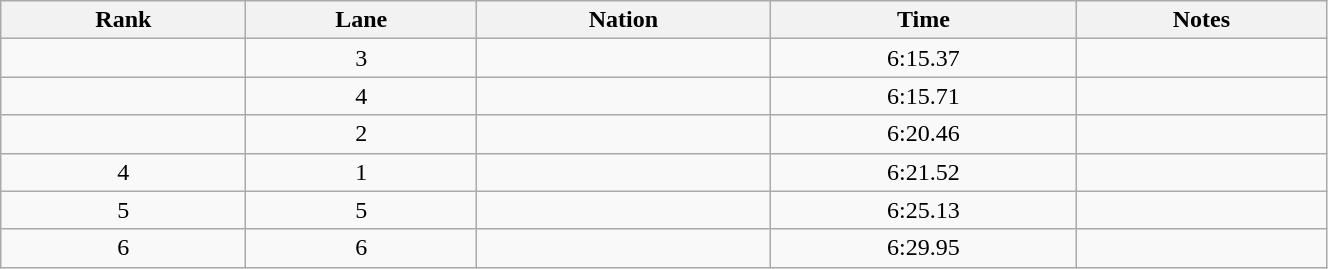<table class="wikitable sortable" style="text-align:center; width:70%;">
<tr>
<th>Rank</th>
<th>Lane</th>
<th>Nation</th>
<th>Time</th>
<th>Notes</th>
</tr>
<tr>
<td></td>
<td>3</td>
<td align=left></td>
<td>6:15.37</td>
<td></td>
</tr>
<tr>
<td></td>
<td>4</td>
<td align=left></td>
<td>6:15.71</td>
<td></td>
</tr>
<tr>
<td></td>
<td>2</td>
<td align=left></td>
<td>6:20.46</td>
<td></td>
</tr>
<tr>
<td>4</td>
<td>1</td>
<td align=left></td>
<td>6:21.52</td>
<td></td>
</tr>
<tr>
<td>5</td>
<td>5</td>
<td align=left></td>
<td>6:25.13</td>
<td></td>
</tr>
<tr>
<td>6</td>
<td>6</td>
<td align=left></td>
<td>6:29.95</td>
<td></td>
</tr>
</table>
